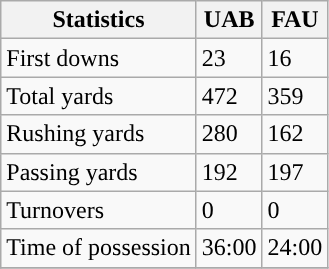<table class="wikitable">
<tr>
<th>Statistics</th>
<th>UAB</th>
<th>FAU</th>
</tr>
<tr>
<td>First downs</td>
<td>23</td>
<td>16</td>
</tr>
<tr>
<td>Total yards</td>
<td>472</td>
<td>359</td>
</tr>
<tr>
<td>Rushing yards</td>
<td>280</td>
<td>162</td>
</tr>
<tr>
<td>Passing yards</td>
<td>192</td>
<td>197</td>
</tr>
<tr>
<td>Turnovers</td>
<td>0</td>
<td>0</td>
</tr>
<tr>
<td>Time of possession</td>
<td>36:00</td>
<td>24:00</td>
</tr>
<tr>
</tr>
</table>
